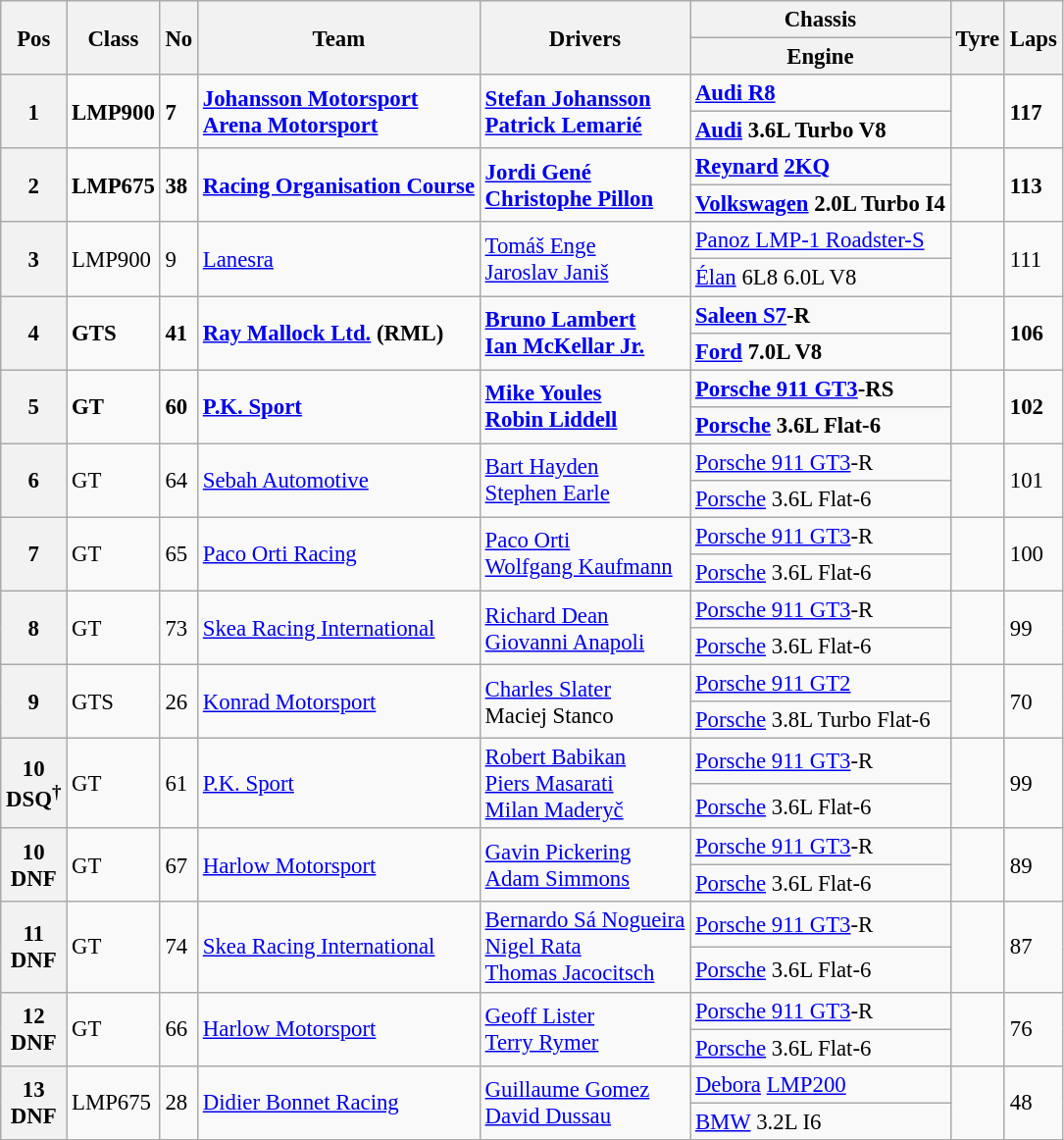<table class="wikitable" style="font-size: 95%;">
<tr>
<th rowspan=2>Pos</th>
<th rowspan=2>Class</th>
<th rowspan=2>No</th>
<th rowspan=2>Team</th>
<th rowspan=2>Drivers</th>
<th>Chassis</th>
<th rowspan=2>Tyre</th>
<th rowspan=2>Laps</th>
</tr>
<tr>
<th>Engine</th>
</tr>
<tr style="font-weight:bold">
<th rowspan=2>1</th>
<td rowspan=2>LMP900</td>
<td rowspan=2>7</td>
<td rowspan=2> <a href='#'>Johansson Motorsport</a><br> <a href='#'>Arena Motorsport</a></td>
<td rowspan=2> <a href='#'>Stefan Johansson</a><br> <a href='#'>Patrick Lemarié</a></td>
<td><a href='#'>Audi R8</a></td>
<td rowspan=2></td>
<td rowspan=2>117</td>
</tr>
<tr style="font-weight:bold">
<td><a href='#'>Audi</a> 3.6L Turbo V8</td>
</tr>
<tr style="font-weight:bold">
<th rowspan=2>2</th>
<td rowspan=2>LMP675</td>
<td rowspan=2>38</td>
<td rowspan=2> <a href='#'>Racing Organisation Course</a></td>
<td rowspan=2> <a href='#'>Jordi Gené</a><br> <a href='#'>Christophe Pillon</a></td>
<td><a href='#'>Reynard</a> <a href='#'>2KQ</a></td>
<td rowspan=2></td>
<td rowspan=2>113</td>
</tr>
<tr style="font-weight:bold">
<td><a href='#'>Volkswagen</a> 2.0L Turbo I4</td>
</tr>
<tr>
<th rowspan=2>3</th>
<td rowspan=2>LMP900</td>
<td rowspan=2>9</td>
<td rowspan=2> <a href='#'>Lanesra</a></td>
<td rowspan=2> <a href='#'>Tomáš Enge</a><br> <a href='#'>Jaroslav Janiš</a></td>
<td><a href='#'>Panoz LMP-1 Roadster-S</a></td>
<td rowspan=2></td>
<td rowspan=2>111</td>
</tr>
<tr>
<td><a href='#'>Élan</a> 6L8 6.0L V8</td>
</tr>
<tr style="font-weight:bold">
<th rowspan=2>4</th>
<td rowspan=2>GTS</td>
<td rowspan=2>41</td>
<td rowspan=2> <a href='#'>Ray Mallock Ltd.</a> (RML)</td>
<td rowspan=2> <a href='#'>Bruno Lambert</a><br> <a href='#'>Ian McKellar Jr.</a></td>
<td><a href='#'>Saleen S7</a>-R</td>
<td rowspan=2></td>
<td rowspan=2>106</td>
</tr>
<tr style="font-weight:bold">
<td><a href='#'>Ford</a> 7.0L V8</td>
</tr>
<tr style="font-weight:bold">
<th rowspan=2>5</th>
<td rowspan=2>GT</td>
<td rowspan=2>60</td>
<td rowspan=2> <a href='#'>P.K. Sport</a></td>
<td rowspan=2> <a href='#'>Mike Youles</a><br> <a href='#'>Robin Liddell</a></td>
<td><a href='#'>Porsche 911 GT3</a>-RS</td>
<td rowspan=2></td>
<td rowspan=2>102</td>
</tr>
<tr style="font-weight:bold">
<td><a href='#'>Porsche</a> 3.6L Flat-6</td>
</tr>
<tr>
<th rowspan=2>6</th>
<td rowspan=2>GT</td>
<td rowspan=2>64</td>
<td rowspan=2> <a href='#'>Sebah Automotive</a></td>
<td rowspan=2> <a href='#'>Bart Hayden</a><br> <a href='#'>Stephen Earle</a></td>
<td><a href='#'>Porsche 911 GT3</a>-R</td>
<td rowspan=2></td>
<td rowspan=2>101</td>
</tr>
<tr>
<td><a href='#'>Porsche</a> 3.6L Flat-6</td>
</tr>
<tr>
<th rowspan=2>7</th>
<td rowspan=2>GT</td>
<td rowspan=2>65</td>
<td rowspan=2> <a href='#'>Paco Orti Racing</a></td>
<td rowspan=2> <a href='#'>Paco Orti</a><br> <a href='#'>Wolfgang Kaufmann</a></td>
<td><a href='#'>Porsche 911 GT3</a>-R</td>
<td rowspan=2></td>
<td rowspan=2>100</td>
</tr>
<tr>
<td><a href='#'>Porsche</a> 3.6L Flat-6</td>
</tr>
<tr>
<th rowspan=2>8</th>
<td rowspan=2>GT</td>
<td rowspan=2>73</td>
<td rowspan=2> <a href='#'>Skea Racing International</a></td>
<td rowspan=2> <a href='#'>Richard Dean</a><br> <a href='#'>Giovanni Anapoli</a></td>
<td><a href='#'>Porsche 911 GT3</a>-R</td>
<td rowspan=2></td>
<td rowspan=2>99</td>
</tr>
<tr>
<td><a href='#'>Porsche</a> 3.6L Flat-6</td>
</tr>
<tr>
<th rowspan=2>9</th>
<td rowspan=2>GTS</td>
<td rowspan=2>26</td>
<td rowspan=2> <a href='#'>Konrad Motorsport</a></td>
<td rowspan=2> <a href='#'>Charles Slater</a><br> Maciej Stanco</td>
<td><a href='#'>Porsche 911 GT2</a></td>
<td rowspan=2></td>
<td rowspan=2>70</td>
</tr>
<tr>
<td><a href='#'>Porsche</a> 3.8L Turbo Flat-6</td>
</tr>
<tr>
<th rowspan=2>10<br>DSQ<sup>†</sup></th>
<td rowspan=2>GT</td>
<td rowspan=2>61</td>
<td rowspan=2> <a href='#'>P.K. Sport</a></td>
<td rowspan=2> <a href='#'>Robert Babikan</a><br> <a href='#'>Piers Masarati</a><br> <a href='#'>Milan Maderyč</a></td>
<td><a href='#'>Porsche 911 GT3</a>-R</td>
<td rowspan=2></td>
<td rowspan=2>99</td>
</tr>
<tr>
<td><a href='#'>Porsche</a> 3.6L Flat-6</td>
</tr>
<tr>
<th rowspan=2>10<br>DNF</th>
<td rowspan=2>GT</td>
<td rowspan=2>67</td>
<td rowspan=2> <a href='#'>Harlow Motorsport</a></td>
<td rowspan=2> <a href='#'>Gavin Pickering</a><br> <a href='#'>Adam Simmons</a></td>
<td><a href='#'>Porsche 911 GT3</a>-R</td>
<td rowspan=2></td>
<td rowspan=2>89</td>
</tr>
<tr>
<td><a href='#'>Porsche</a> 3.6L Flat-6</td>
</tr>
<tr>
<th rowspan=2>11<br>DNF</th>
<td rowspan=2>GT</td>
<td rowspan=2>74</td>
<td rowspan=2> <a href='#'>Skea Racing International</a></td>
<td rowspan=2> <a href='#'>Bernardo Sá Nogueira</a><br> <a href='#'>Nigel Rata</a><br> <a href='#'>Thomas Jacocitsch</a></td>
<td><a href='#'>Porsche 911 GT3</a>-R</td>
<td rowspan=2></td>
<td rowspan=2>87</td>
</tr>
<tr>
<td><a href='#'>Porsche</a> 3.6L Flat-6</td>
</tr>
<tr>
<th rowspan=2>12<br>DNF</th>
<td rowspan=2>GT</td>
<td rowspan=2>66</td>
<td rowspan=2> <a href='#'>Harlow Motorsport</a></td>
<td rowspan=2> <a href='#'>Geoff Lister</a><br> <a href='#'>Terry Rymer</a></td>
<td><a href='#'>Porsche 911 GT3</a>-R</td>
<td rowspan=2></td>
<td rowspan=2>76</td>
</tr>
<tr>
<td><a href='#'>Porsche</a> 3.6L Flat-6</td>
</tr>
<tr>
<th rowspan=2>13<br>DNF</th>
<td rowspan=2>LMP675</td>
<td rowspan=2>28</td>
<td rowspan=2> <a href='#'>Didier Bonnet Racing</a></td>
<td rowspan=2> <a href='#'>Guillaume Gomez</a><br> <a href='#'>David Dussau</a></td>
<td><a href='#'>Debora</a> <a href='#'>LMP200</a></td>
<td rowspan=2></td>
<td rowspan=2>48</td>
</tr>
<tr>
<td><a href='#'>BMW</a> 3.2L I6</td>
</tr>
</table>
